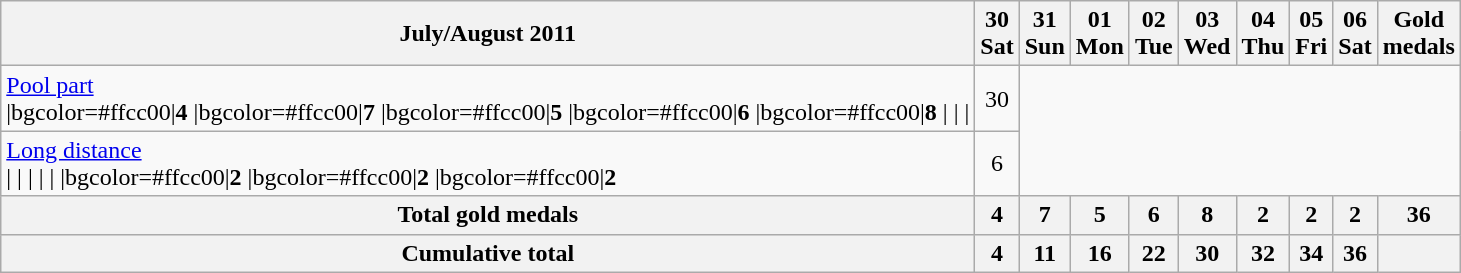<table class="wikitable">
<tr>
<th>July/August 2011</th>
<th>30<br>Sat</th>
<th>31<br>Sun</th>
<th>01<br>Mon</th>
<th>02<br>Tue</th>
<th>03<br>Wed</th>
<th>04<br>Thu</th>
<th>05<br>Fri</th>
<th>06<br>Sat</th>
<th>Gold<br>medals</th>
</tr>
<tr align="center">
<td align="left"> <a href='#'>Pool part</a><br>|bgcolor=#ffcc00|<strong>4</strong>
|bgcolor=#ffcc00|<strong>7</strong>
|bgcolor=#ffcc00|<strong>5</strong>
|bgcolor=#ffcc00|<strong>6</strong>
|bgcolor=#ffcc00|<strong>8</strong>
|
|
|</td>
<td>30</td>
</tr>
<tr align="center">
<td align="left"> <a href='#'>Long distance</a><br>|
|
|
|
|
|bgcolor=#ffcc00|<strong>2</strong>
|bgcolor=#ffcc00|<strong>2</strong>
|bgcolor=#ffcc00|<strong>2</strong></td>
<td>6</td>
</tr>
<tr>
<th>Total gold medals</th>
<th>4</th>
<th>7</th>
<th>5</th>
<th>6</th>
<th>8</th>
<th>2</th>
<th>2</th>
<th>2</th>
<th>36</th>
</tr>
<tr>
<th>Cumulative total</th>
<th>4</th>
<th>11</th>
<th>16</th>
<th>22</th>
<th>30</th>
<th>32</th>
<th>34</th>
<th>36</th>
<th></th>
</tr>
</table>
